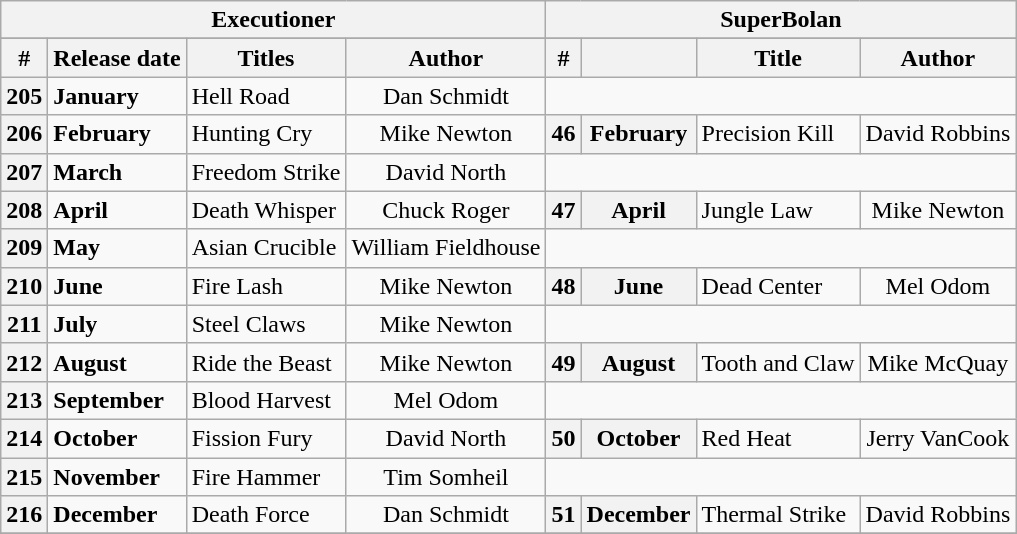<table class="wikitable plainrowheaders sortable" style="margin-right: 0;">
<tr>
<th colspan="4" style="background: #;">Executioner</th>
<th colspan="4" style="background: #;">SuperBolan</th>
</tr>
<tr>
</tr>
<tr>
<th scope="col">#</th>
<th scope="col">Release date</th>
<th scope="col">Titles</th>
<th scope="col">Author</th>
<th scope="col">#</th>
<th scope="col"></th>
<th scope="col">Title</th>
<th scope="col">Author</th>
</tr>
<tr>
<th scope="row" style="text-align:center;"><strong>205</strong></th>
<td><strong>January</strong></td>
<td>Hell Road</td>
<td style="text-align:center;">Dan Schmidt</td>
</tr>
<tr>
<th scope="row" style="text-align:center;"><strong>206</strong></th>
<td><strong>February</strong></td>
<td>Hunting Cry</td>
<td style="text-align:center;">Mike Newton</td>
<th scope="row" style="text-align:center;"><strong>46</strong></th>
<th scope="row" style="text-align:center;"><strong>February</strong></th>
<td>Precision Kill</td>
<td style="text-align:center;">David Robbins</td>
</tr>
<tr>
<th scope="row" style="text-align:center;"><strong>207</strong></th>
<td><strong>March</strong></td>
<td>Freedom Strike</td>
<td style="text-align:center;">David North</td>
</tr>
<tr>
<th scope="row" style="text-align:center;"><strong>208</strong></th>
<td><strong>April</strong></td>
<td>Death Whisper</td>
<td style="text-align:center;">Chuck Roger</td>
<th scope="row" style="text-align:center;"><strong>47</strong></th>
<th scope="row" style="text-align:center;"><strong>April</strong></th>
<td>Jungle Law</td>
<td style="text-align:center;">Mike Newton</td>
</tr>
<tr>
<th scope="row" style="text-align:center;"><strong>209</strong></th>
<td><strong>May</strong></td>
<td>Asian Crucible</td>
<td style="text-align:center;">William Fieldhouse</td>
</tr>
<tr>
<th scope="row" style="text-align:center;"><strong>210</strong></th>
<td><strong>June</strong></td>
<td>Fire Lash</td>
<td style="text-align:center;">Mike Newton</td>
<th scope="row" style="text-align:center;"><strong>48</strong></th>
<th scope="row" style="text-align:center;"><strong>June</strong></th>
<td>Dead Center</td>
<td style="text-align:center;">Mel Odom</td>
</tr>
<tr>
<th scope="row" style="text-align:center;"><strong>211</strong></th>
<td><strong>July</strong></td>
<td>Steel Claws</td>
<td style="text-align:center;">Mike Newton</td>
</tr>
<tr>
<th scope="row" style="text-align:center;"><strong>212</strong></th>
<td><strong>August</strong></td>
<td>Ride the Beast</td>
<td style="text-align:center;">Mike Newton</td>
<th scope="row" style="text-align:center;"><strong>49</strong></th>
<th scope="row" style="text-align:center;"><strong>August</strong></th>
<td>Tooth and Claw</td>
<td style="text-align:center;">Mike McQuay</td>
</tr>
<tr>
<th scope="row" style="text-align:center;"><strong>213</strong></th>
<td><strong>September</strong></td>
<td>Blood Harvest</td>
<td style="text-align:center;">Mel Odom</td>
</tr>
<tr>
<th scope="row" style="text-align:center;"><strong>214</strong></th>
<td><strong>October</strong></td>
<td>Fission Fury</td>
<td style="text-align:center;">David North</td>
<th scope="row" style="text-align:center;"><strong>50</strong></th>
<th scope="row" style="text-align:center;"><strong>October</strong></th>
<td>Red Heat</td>
<td style="text-align:center;">Jerry VanCook</td>
</tr>
<tr>
<th scope="row" style="text-align:center;"><strong>215</strong></th>
<td><strong>November</strong></td>
<td>Fire Hammer</td>
<td style="text-align:center;">Tim Somheil</td>
</tr>
<tr>
<th scope="row" style="text-align:center;"><strong>216</strong></th>
<td><strong>December</strong></td>
<td>Death Force</td>
<td style="text-align:center;">Dan Schmidt</td>
<th scope="row" style="text-align:center;"><strong>51</strong></th>
<th scope="row" style="text-align:center;"><strong>December</strong></th>
<td>Thermal Strike</td>
<td style="text-align:center;">David Robbins</td>
</tr>
<tr>
</tr>
</table>
